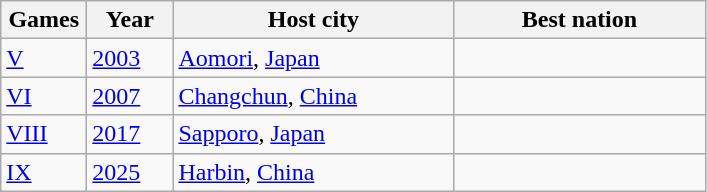<table class=wikitable>
<tr>
<th width=50>Games</th>
<th width=50>Year</th>
<th width=180>Host city</th>
<th width=160>Best nation</th>
</tr>
<tr>
<td><a href='#'>V</a></td>
<td><a href='#'>2003</a></td>
<td><a href='#'>Aomori</a>, <a href='#'>Japan</a></td>
<td></td>
</tr>
<tr>
<td><a href='#'>VI</a></td>
<td><a href='#'>2007</a></td>
<td><a href='#'>Changchun</a>, <a href='#'>China</a></td>
<td></td>
</tr>
<tr>
<td><a href='#'>VIII</a></td>
<td><a href='#'>2017</a></td>
<td><a href='#'>Sapporo</a>, <a href='#'>Japan</a></td>
<td></td>
</tr>
<tr>
<td><a href='#'>IX</a></td>
<td><a href='#'>2025</a></td>
<td><a href='#'>Harbin</a>, <a href='#'>China</a></td>
<td></td>
</tr>
</table>
